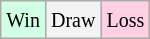<table class="wikitable">
<tr>
<td style="background-color: #d0ffe3;"><small>Win</small></td>
<td style="background-color: #f3f3f3;"><small>Draw</small></td>
<td style="background-color: #ffd0e3;"><small>Loss</small></td>
</tr>
</table>
